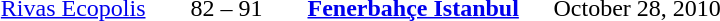<table style="text-align:center">
<tr>
<th width=160></th>
<th width=100></th>
<th width=160></th>
<th width=200></th>
</tr>
<tr>
<td align=right><a href='#'>Rivas Ecopolis</a> </td>
<td>82 – 91</td>
<td align=left> <strong><a href='#'>Fenerbahçe Istanbul</a></strong></td>
<td align=left>October 28, 2010 </td>
</tr>
</table>
